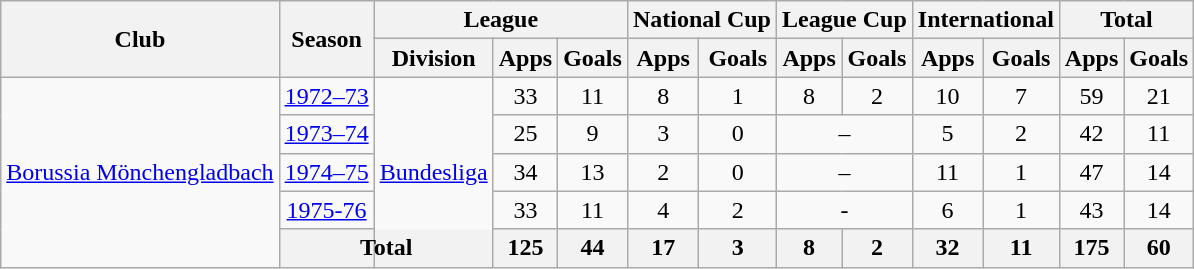<table class="wikitable" style="text-align:center">
<tr>
<th rowspan="2">Club</th>
<th rowspan="2">Season</th>
<th colspan="3">League</th>
<th colspan="2">National Cup</th>
<th colspan="2">League Cup</th>
<th colspan="2">International</th>
<th colspan="3">Total</th>
</tr>
<tr>
<th>Division</th>
<th>Apps</th>
<th>Goals</th>
<th>Apps</th>
<th>Goals</th>
<th>Apps</th>
<th>Goals</th>
<th>Apps</th>
<th>Goals</th>
<th>Apps</th>
<th>Goals</th>
</tr>
<tr>
<td rowspan="9"><a href='#'>Borussia Mönchengladbach</a></td>
<td><a href='#'>1972–73</a></td>
<td rowspan="8"><a href='#'>Bundesliga</a></td>
<td>33</td>
<td>11</td>
<td>8</td>
<td>1</td>
<td>8</td>
<td>2</td>
<td>10</td>
<td>7</td>
<td>59</td>
<td>21</td>
</tr>
<tr>
<td><a href='#'>1973–74</a></td>
<td>25</td>
<td>9</td>
<td>3</td>
<td>0</td>
<td colspan="2">–</td>
<td>5</td>
<td>2</td>
<td>42</td>
<td>11</td>
</tr>
<tr>
<td><a href='#'>1974–75</a></td>
<td>34</td>
<td>13</td>
<td>2</td>
<td>0</td>
<td colspan="2">–</td>
<td>11</td>
<td>1</td>
<td>47</td>
<td>14</td>
</tr>
<tr>
<td><a href='#'>1975-76</a></td>
<td>33</td>
<td>11</td>
<td>4</td>
<td>2</td>
<td colspan="2">-</td>
<td>6</td>
<td>1</td>
<td>43</td>
<td>14</td>
</tr>
<tr>
<th colspan="2">Total</th>
<th>125</th>
<th>44</th>
<th>17</th>
<th>3</th>
<th>8</th>
<th>2</th>
<th>32</th>
<th>11</th>
<th>175</th>
<th>60</th>
</tr>
</table>
